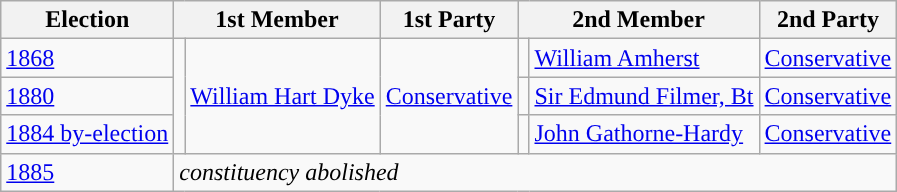<table class="wikitable">
<tr>
<th>Election</th>
<th colspan="2">1st Member</th>
<th>1st Party</th>
<th colspan="2">2nd Member</th>
<th>2nd Party</th>
</tr>
<tr>
<td><a href='#'>1868</a></td>
<td rowspan="3" style="color:inherit;background-color: "></td>
<td rowspan="3"><a href='#'>William Hart Dyke</a></td>
<td rowspan="3"><a href='#'>Conservative</a></td>
<td style="color:inherit;background-color: "></td>
<td><a href='#'>William Amherst</a></td>
<td><a href='#'>Conservative</a></td>
</tr>
<tr>
<td><a href='#'>1880</a></td>
<td style="color:inherit;background-color: "></td>
<td><a href='#'>Sir Edmund Filmer, Bt</a></td>
<td><a href='#'>Conservative</a></td>
</tr>
<tr>
<td><a href='#'>1884 by-election</a></td>
<td style="color:inherit;background-color: "></td>
<td><a href='#'>John Gathorne-Hardy</a></td>
<td><a href='#'>Conservative</a></td>
</tr>
<tr>
<td><a href='#'>1885</a></td>
<td colspan="6"><em>constituency abolished</em></td>
</tr>
</table>
